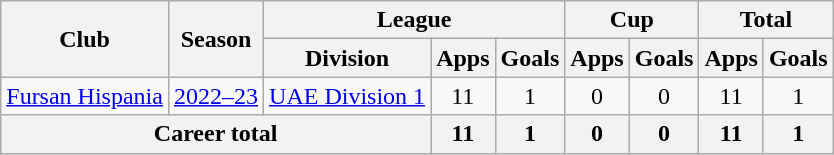<table class=wikitable style=text-align:center>
<tr>
<th rowspan=2>Club</th>
<th rowspan=2>Season</th>
<th colspan=3>League</th>
<th colspan=2>Cup</th>
<th colspan=2>Total</th>
</tr>
<tr>
<th>Division</th>
<th>Apps</th>
<th>Goals</th>
<th>Apps</th>
<th>Goals</th>
<th>Apps</th>
<th>Goals</th>
</tr>
<tr>
<td><a href='#'>Fursan Hispania</a></td>
<td><a href='#'>2022–23</a></td>
<td><a href='#'>UAE Division 1</a></td>
<td>11</td>
<td>1</td>
<td>0</td>
<td>0</td>
<td>11</td>
<td>1</td>
</tr>
<tr>
<th colspan=3>Career total</th>
<th>11</th>
<th>1</th>
<th>0</th>
<th>0</th>
<th 0>11</th>
<th>1</th>
</tr>
</table>
